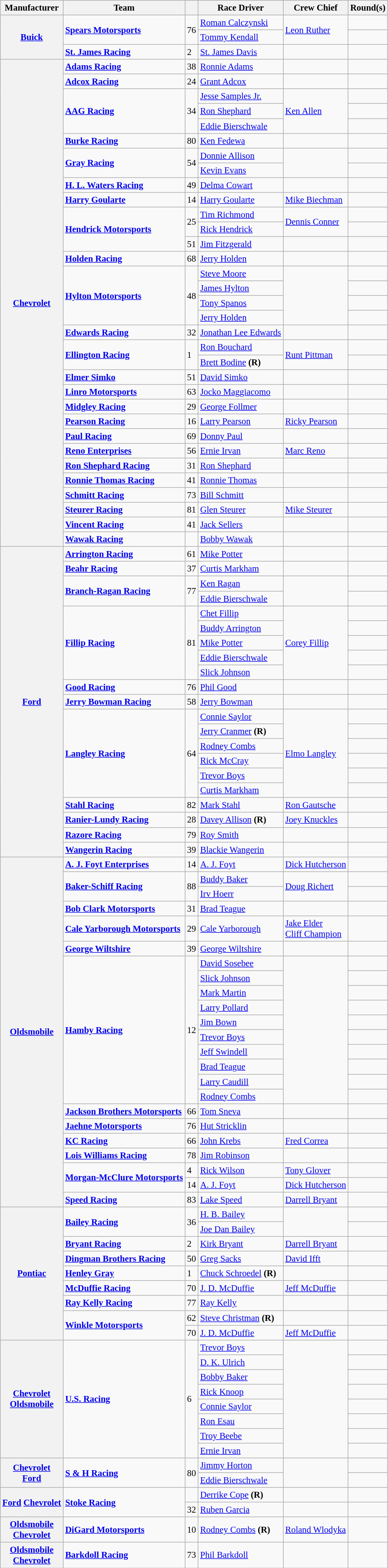<table class="wikitable" style="font-size: 95%;">
<tr>
<th>Manufacturer</th>
<th>Team</th>
<th></th>
<th>Race Driver</th>
<th>Crew Chief</th>
<th>Round(s)</th>
</tr>
<tr>
<th rowspan="3"><a href='#'>Buick</a></th>
<td rowspan="2"><strong><a href='#'>Spears Motorsports</a></strong></td>
<td rowspan="2">76</td>
<td><a href='#'>Roman Calczynski</a></td>
<td rowspan="2"><a href='#'>Leon Ruther</a></td>
<td></td>
</tr>
<tr>
<td><a href='#'>Tommy Kendall</a></td>
<td></td>
</tr>
<tr>
<td><strong><a href='#'>St. James Racing</a></strong></td>
<td>2</td>
<td><a href='#'>St. James Davis</a></td>
<td></td>
<td></td>
</tr>
<tr>
<th rowspan="33"><a href='#'>Chevrolet</a></th>
<td><strong><a href='#'>Adams Racing</a></strong></td>
<td>38</td>
<td><a href='#'>Ronnie Adams</a></td>
<td></td>
<td></td>
</tr>
<tr>
<td><strong><a href='#'>Adcox Racing</a></strong></td>
<td>24</td>
<td><a href='#'>Grant Adcox</a></td>
<td></td>
<td></td>
</tr>
<tr>
<td rowspan="3"><strong><a href='#'>AAG Racing</a></strong></td>
<td rowspan="3">34</td>
<td><a href='#'>Jesse Samples Jr.</a></td>
<td rowspan="3"><a href='#'>Ken Allen</a></td>
<td></td>
</tr>
<tr>
<td><a href='#'>Ron Shephard</a></td>
<td></td>
</tr>
<tr>
<td><a href='#'>Eddie Bierschwale</a></td>
<td></td>
</tr>
<tr>
<td><strong><a href='#'>Burke Racing</a></strong></td>
<td>80</td>
<td><a href='#'>Ken Fedewa</a></td>
<td></td>
<td></td>
</tr>
<tr>
<td rowspan="2"><strong><a href='#'>Gray Racing</a></strong></td>
<td rowspan="2">54</td>
<td><a href='#'>Donnie Allison</a></td>
<td rowspan="2"></td>
<td></td>
</tr>
<tr>
<td><a href='#'>Kevin Evans</a></td>
<td></td>
</tr>
<tr>
<td><strong><a href='#'>H. L. Waters Racing</a></strong></td>
<td>49</td>
<td><a href='#'>Delma Cowart</a></td>
<td></td>
<td></td>
</tr>
<tr>
<td><strong><a href='#'>Harry Goularte</a></strong></td>
<td>14</td>
<td><a href='#'>Harry Goularte</a></td>
<td><a href='#'>Mike Biechman</a></td>
<td></td>
</tr>
<tr>
<td rowspan="3"><strong><a href='#'>Hendrick Motorsports</a></strong></td>
<td rowspan="2">25</td>
<td><a href='#'>Tim Richmond</a></td>
<td rowspan="2"><a href='#'>Dennis Conner</a></td>
<td></td>
</tr>
<tr>
<td><a href='#'>Rick Hendrick</a></td>
<td></td>
</tr>
<tr>
<td>51</td>
<td><a href='#'>Jim Fitzgerald</a></td>
<td></td>
<td></td>
</tr>
<tr>
<td><strong><a href='#'>Holden Racing</a></strong></td>
<td>68</td>
<td><a href='#'>Jerry Holden</a></td>
<td></td>
<td></td>
</tr>
<tr>
<td rowspan="4"><strong><a href='#'>Hylton Motorsports</a></strong></td>
<td rowspan="4">48</td>
<td><a href='#'>Steve Moore</a></td>
<td rowspan="4"></td>
<td></td>
</tr>
<tr>
<td><a href='#'>James Hylton</a></td>
<td></td>
</tr>
<tr>
<td><a href='#'>Tony Spanos</a></td>
<td></td>
</tr>
<tr>
<td><a href='#'>Jerry Holden</a></td>
<td></td>
</tr>
<tr>
<td><strong><a href='#'>Edwards Racing</a></strong></td>
<td>32</td>
<td><a href='#'>Jonathan Lee Edwards</a></td>
<td></td>
<td></td>
</tr>
<tr>
<td rowspan="2"><strong><a href='#'>Ellington Racing</a></strong></td>
<td rowspan="2">1</td>
<td><a href='#'>Ron Bouchard</a></td>
<td rowspan="2"><a href='#'>Runt Pittman</a></td>
<td></td>
</tr>
<tr>
<td><a href='#'>Brett Bodine</a> <strong>(R)</strong></td>
<td></td>
</tr>
<tr>
<td><strong><a href='#'>Elmer Simko</a></strong></td>
<td>51</td>
<td><a href='#'>David Simko</a></td>
<td></td>
<td></td>
</tr>
<tr>
<td><strong><a href='#'>Linro Motorsports</a></strong></td>
<td>63</td>
<td><a href='#'>Jocko Maggiacomo</a></td>
<td></td>
<td></td>
</tr>
<tr>
<td><strong><a href='#'>Midgley Racing</a></strong></td>
<td>29</td>
<td><a href='#'>George Follmer</a></td>
<td></td>
<td></td>
</tr>
<tr>
<td><strong><a href='#'>Pearson Racing</a></strong></td>
<td>16</td>
<td><a href='#'>Larry Pearson</a></td>
<td><a href='#'>Ricky Pearson</a></td>
<td></td>
</tr>
<tr>
<td><strong><a href='#'>Paul Racing</a></strong></td>
<td>69</td>
<td><a href='#'>Donny Paul</a></td>
<td></td>
<td></td>
</tr>
<tr>
<td><strong><a href='#'>Reno Enterprises</a></strong></td>
<td>56</td>
<td><a href='#'>Ernie Irvan</a></td>
<td><a href='#'>Marc Reno</a></td>
<td></td>
</tr>
<tr>
<td><strong><a href='#'>Ron Shephard Racing</a></strong></td>
<td>31</td>
<td><a href='#'>Ron Shephard</a></td>
<td></td>
<td></td>
</tr>
<tr>
<td><strong><a href='#'>Ronnie Thomas Racing</a></strong></td>
<td>41</td>
<td><a href='#'>Ronnie Thomas</a></td>
<td></td>
<td></td>
</tr>
<tr>
<td><strong><a href='#'>Schmitt Racing</a></strong></td>
<td>73</td>
<td><a href='#'>Bill Schmitt</a></td>
<td></td>
<td></td>
</tr>
<tr>
<td><strong><a href='#'>Steurer Racing</a></strong></td>
<td>81</td>
<td><a href='#'>Glen Steurer</a></td>
<td><a href='#'>Mike Steurer</a></td>
<td></td>
</tr>
<tr>
<td><strong><a href='#'>Vincent Racing</a></strong></td>
<td>41</td>
<td><a href='#'>Jack Sellers</a></td>
<td></td>
<td></td>
</tr>
<tr>
<td><strong><a href='#'>Wawak Racing</a></strong></td>
<td></td>
<td><a href='#'>Bobby Wawak</a></td>
<td></td>
<td></td>
</tr>
<tr>
<th rowspan="21"><a href='#'>Ford</a></th>
<td><strong><a href='#'>Arrington Racing</a></strong></td>
<td>61</td>
<td><a href='#'>Mike Potter</a></td>
<td></td>
<td></td>
</tr>
<tr>
<td><strong><a href='#'>Beahr Racing</a></strong></td>
<td>37</td>
<td><a href='#'>Curtis Markham</a></td>
<td></td>
<td></td>
</tr>
<tr>
<td rowspan="2"><strong><a href='#'>Branch-Ragan Racing</a></strong></td>
<td rowspan="2">77</td>
<td><a href='#'>Ken Ragan</a></td>
<td rowspan="2"></td>
<td></td>
</tr>
<tr>
<td><a href='#'>Eddie Bierschwale</a></td>
<td></td>
</tr>
<tr>
<td rowspan="5"><strong><a href='#'>Fillip Racing</a></strong></td>
<td rowspan="5">81</td>
<td><a href='#'>Chet Fillip</a></td>
<td rowspan="5"><a href='#'>Corey Fillip</a></td>
<td></td>
</tr>
<tr>
<td><a href='#'>Buddy Arrington</a></td>
<td></td>
</tr>
<tr>
<td><a href='#'>Mike Potter</a></td>
<td></td>
</tr>
<tr>
<td><a href='#'>Eddie Bierschwale</a></td>
<td></td>
</tr>
<tr>
<td><a href='#'>Slick Johnson</a></td>
<td></td>
</tr>
<tr>
<td><strong><a href='#'>Good Racing</a></strong></td>
<td>76</td>
<td><a href='#'>Phil Good</a></td>
<td></td>
<td></td>
</tr>
<tr>
<td><strong><a href='#'>Jerry Bowman Racing</a></strong></td>
<td>58</td>
<td><a href='#'>Jerry Bowman</a></td>
<td></td>
<td></td>
</tr>
<tr>
<td rowspan="6"><strong><a href='#'>Langley Racing</a></strong></td>
<td rowspan="6">64</td>
<td><a href='#'>Connie Saylor</a></td>
<td rowspan="6"><a href='#'>Elmo Langley</a></td>
<td></td>
</tr>
<tr>
<td><a href='#'>Jerry Cranmer</a> <strong>(R)</strong></td>
<td></td>
</tr>
<tr>
<td><a href='#'>Rodney Combs</a></td>
<td></td>
</tr>
<tr>
<td><a href='#'>Rick McCray</a></td>
<td></td>
</tr>
<tr>
<td><a href='#'>Trevor Boys</a></td>
<td></td>
</tr>
<tr>
<td><a href='#'>Curtis Markham</a></td>
<td></td>
</tr>
<tr>
<td><strong><a href='#'>Stahl Racing</a></strong></td>
<td>82</td>
<td><a href='#'>Mark Stahl</a></td>
<td><a href='#'>Ron Gautsche</a></td>
<td></td>
</tr>
<tr>
<td><strong><a href='#'>Ranier-Lundy Racing</a></strong></td>
<td>28</td>
<td><a href='#'>Davey Allison</a> <strong>(R)</strong></td>
<td><a href='#'>Joey Knuckles</a></td>
<td></td>
</tr>
<tr>
<td><strong><a href='#'>Razore Racing</a></strong></td>
<td>79</td>
<td><a href='#'>Roy Smith</a></td>
<td></td>
<td></td>
</tr>
<tr>
<td><strong><a href='#'>Wangerin Racing</a></strong></td>
<td>39</td>
<td><a href='#'>Blackie Wangerin</a></td>
<td></td>
<td></td>
</tr>
<tr>
<th rowspan="23"><a href='#'>Oldsmobile</a></th>
<td><strong><a href='#'>A. J. Foyt Enterprises</a></strong></td>
<td>14</td>
<td><a href='#'>A. J. Foyt</a></td>
<td><a href='#'>Dick Hutcherson</a></td>
<td></td>
</tr>
<tr>
<td rowspan="2"><strong><a href='#'>Baker-Schiff Racing</a></strong></td>
<td rowspan="2">88</td>
<td><a href='#'>Buddy Baker</a></td>
<td rowspan="2"><a href='#'>Doug Richert</a></td>
<td></td>
</tr>
<tr>
<td><a href='#'>Irv Hoerr</a></td>
<td></td>
</tr>
<tr>
<td><strong><a href='#'>Bob Clark Motorsports</a></strong></td>
<td>31</td>
<td><a href='#'>Brad Teague</a></td>
<td></td>
<td></td>
</tr>
<tr>
<td><strong><a href='#'>Cale Yarborough Motorsports</a></strong></td>
<td>29</td>
<td><a href='#'>Cale Yarborough</a></td>
<td><a href='#'>Jake Elder</a> <small> <br> </small><a href='#'>Cliff Champion</a> <small></small></td>
<td></td>
</tr>
<tr>
<td><a href='#'><strong>George Wiltshire</strong></a></td>
<td>39</td>
<td><a href='#'>George Wiltshire</a></td>
<td></td>
<td></td>
</tr>
<tr>
<td rowspan="10"><strong><a href='#'>Hamby Racing</a></strong></td>
<td rowspan="10">12</td>
<td><a href='#'>David Sosebee</a></td>
<td rowspan="10"></td>
<td></td>
</tr>
<tr>
<td><a href='#'>Slick Johnson</a></td>
<td></td>
</tr>
<tr>
<td><a href='#'>Mark Martin</a></td>
<td></td>
</tr>
<tr>
<td><a href='#'>Larry Pollard</a></td>
<td></td>
</tr>
<tr>
<td><a href='#'>Jim Bown</a></td>
<td></td>
</tr>
<tr>
<td><a href='#'>Trevor Boys</a></td>
<td></td>
</tr>
<tr>
<td><a href='#'>Jeff Swindell</a></td>
<td></td>
</tr>
<tr>
<td><a href='#'>Brad Teague</a></td>
<td></td>
</tr>
<tr>
<td><a href='#'>Larry Caudill</a></td>
<td></td>
</tr>
<tr>
<td><a href='#'>Rodney Combs</a></td>
<td></td>
</tr>
<tr>
<td><strong><a href='#'>Jackson Brothers Motorsports</a></strong></td>
<td>66</td>
<td><a href='#'>Tom Sneva</a></td>
<td></td>
<td></td>
</tr>
<tr>
<td><strong><a href='#'>Jaehne Motorsports</a></strong></td>
<td>76</td>
<td><a href='#'>Hut Stricklin</a></td>
<td></td>
<td></td>
</tr>
<tr>
<td><strong><a href='#'>KC Racing</a></strong></td>
<td>66</td>
<td><a href='#'>John Krebs</a></td>
<td><a href='#'>Fred Correa</a></td>
<td></td>
</tr>
<tr>
<td><strong><a href='#'>Lois Williams Racing</a></strong></td>
<td>78</td>
<td><a href='#'>Jim Robinson</a></td>
<td></td>
<td></td>
</tr>
<tr>
<td rowspan="2"><strong><a href='#'>Morgan-McClure Motorsports</a></strong></td>
<td>4</td>
<td><a href='#'>Rick Wilson</a></td>
<td><a href='#'>Tony Glover</a></td>
<td></td>
</tr>
<tr>
<td>14</td>
<td><a href='#'>A. J. Foyt</a></td>
<td><a href='#'>Dick Hutcherson</a></td>
<td></td>
</tr>
<tr>
<td><strong><a href='#'>Speed Racing</a></strong></td>
<td>83</td>
<td><a href='#'>Lake Speed</a></td>
<td><a href='#'>Darrell Bryant</a></td>
<td></td>
</tr>
<tr>
<th rowspan="9"><a href='#'>Pontiac</a></th>
<td rowspan="2"><strong><a href='#'>Bailey Racing</a></strong></td>
<td rowspan="2">36</td>
<td><a href='#'>H. B. Bailey</a></td>
<td rowspan="2"></td>
<td></td>
</tr>
<tr>
<td><a href='#'>Joe Dan Bailey</a></td>
<td></td>
</tr>
<tr>
<td><strong><a href='#'>Bryant Racing</a></strong></td>
<td>2</td>
<td><a href='#'>Kirk Bryant</a></td>
<td><a href='#'>Darrell Bryant</a></td>
<td></td>
</tr>
<tr>
<td><strong><a href='#'>Dingman Brothers Racing</a></strong></td>
<td>50</td>
<td><a href='#'>Greg Sacks</a></td>
<td><a href='#'>David Ifft</a></td>
<td></td>
</tr>
<tr>
<td><strong><a href='#'>Henley Gray</a></strong></td>
<td>1</td>
<td><a href='#'>Chuck Schroedel</a> <strong>(R)</strong></td>
<td></td>
<td></td>
</tr>
<tr>
<td><strong><a href='#'>McDuffie Racing</a></strong></td>
<td>70</td>
<td><a href='#'>J. D. McDuffie</a></td>
<td><a href='#'>Jeff McDuffie</a></td>
<td></td>
</tr>
<tr>
<td><strong><a href='#'>Ray Kelly Racing</a></strong></td>
<td>77</td>
<td><a href='#'>Ray Kelly</a></td>
<td></td>
<td></td>
</tr>
<tr>
<td rowspan="2"><strong><a href='#'>Winkle Motorsports</a></strong></td>
<td>62</td>
<td><a href='#'>Steve Christman</a> <strong>(R)</strong></td>
<td></td>
<td></td>
</tr>
<tr>
<td>70</td>
<td><a href='#'>J. D. McDuffie</a></td>
<td><a href='#'>Jeff McDuffie</a></td>
<td></td>
</tr>
<tr>
<th rowspan="8"><a href='#'>Chevrolet</a> <small></small><br><a href='#'>Oldsmobile</a> <small></small></th>
<td rowspan="8"><strong><a href='#'>U.S. Racing</a></strong></td>
<td rowspan="8">6</td>
<td><a href='#'>Trevor Boys</a></td>
<td rowspan="8"></td>
<td></td>
</tr>
<tr>
<td><a href='#'>D. K. Ulrich</a></td>
<td></td>
</tr>
<tr>
<td><a href='#'>Bobby Baker</a></td>
<td></td>
</tr>
<tr>
<td><a href='#'>Rick Knoop</a></td>
<td></td>
</tr>
<tr>
<td><a href='#'>Connie Saylor</a></td>
<td></td>
</tr>
<tr>
<td><a href='#'>Ron Esau</a></td>
<td></td>
</tr>
<tr>
<td><a href='#'>Troy Beebe</a></td>
<td></td>
</tr>
<tr>
<td><a href='#'>Ernie Irvan</a></td>
<td></td>
</tr>
<tr>
<th rowspan="2"><a href='#'>Chevrolet</a> <small></small><br><a href='#'>Ford</a> <small></small></th>
<td rowspan="2"><strong><a href='#'>S & H Racing</a></strong></td>
<td rowspan="2">80</td>
<td><a href='#'>Jimmy Horton</a></td>
<td rowspan="2"></td>
<td></td>
</tr>
<tr>
<td><a href='#'>Eddie Bierschwale</a></td>
<td></td>
</tr>
<tr>
<th rowspan="2"><a href='#'>Ford</a> <small></small><a href='#'>Chevrolet</a> <small></small></th>
<td rowspan="2"><strong><a href='#'>Stoke Racing</a></strong></td>
<td></td>
<td><a href='#'>Derrike Cope</a> <strong>(R)</strong></td>
<td></td>
<td></td>
</tr>
<tr>
<td>32</td>
<td><a href='#'>Ruben Garcia</a></td>
<td></td>
<td></td>
</tr>
<tr>
<th><a href='#'>Oldsmobile</a> <small></small><br><a href='#'>Chevrolet</a> <small></small></th>
<td><strong><a href='#'>DiGard Motorsports</a></strong></td>
<td>10</td>
<td><a href='#'>Rodney Combs</a> <strong>(R)</strong></td>
<td><a href='#'>Roland Wlodyka</a></td>
<td></td>
</tr>
<tr>
<th><a href='#'>Oldsmobile</a> <small></small><br><a href='#'>Chevrolet</a> <small></small></th>
<td><strong><a href='#'>Barkdoll Racing</a></strong></td>
<td>73</td>
<td><a href='#'>Phil Barkdoll</a></td>
<td></td>
<td></td>
</tr>
</table>
